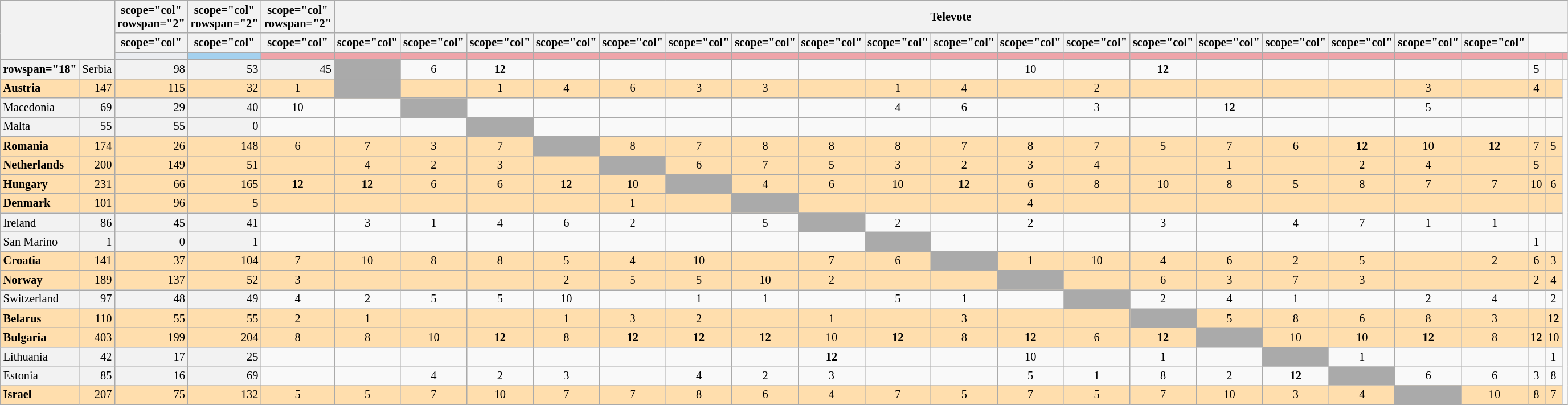<table class="wikitable plainrowheaders" style="text-align:center; font-size:85%;">
<tr>
</tr>
<tr>
<td colspan="2" rowspan="3" style="background: #F2F2F2;"></td>
<th>scope="col" rowspan="2" </th>
<th>scope="col" rowspan="2" </th>
<th>scope="col" rowspan="2" </th>
<th scope="col" colspan="21">Televote</th>
</tr>
<tr>
<th>scope="col" </th>
<th>scope="col" </th>
<th>scope="col" </th>
<th>scope="col" </th>
<th>scope="col" </th>
<th>scope="col" </th>
<th>scope="col" </th>
<th>scope="col" </th>
<th>scope="col" </th>
<th>scope="col" </th>
<th>scope="col" </th>
<th>scope="col" </th>
<th>scope="col" </th>
<th>scope="col" </th>
<th>scope="col" </th>
<th>scope="col" </th>
<th>scope="col" </th>
<th>scope="col" </th>
<th>scope="col" </th>
<th>scope="col" </th>
<th>scope="col" </th>
</tr>
<tr>
<td style="height:2px; background:#eaecf0; border-top:1px solid transparent;"></td>
<td style="background:#A4D1EF;"></td>
<td style="background:#EFA4A9;"></td>
<th style="background:#EFA4A9;"></th>
<th style="background:#EFA4A9;"></th>
<th style="background:#EFA4A9;"></th>
<th style="background:#EFA4A9;"></th>
<th style="background:#EFA4A9;"></th>
<th style="background:#EFA4A9;"></th>
<th style="background:#EFA4A9;"></th>
<th style="background:#EFA4A9;"></th>
<th style="background:#EFA4A9;"></th>
<th style="background:#EFA4A9;"></th>
<th style="background:#EFA4A9;"></th>
<th style="background:#EFA4A9;"></th>
<th style="background:#EFA4A9;"></th>
<th style="background:#EFA4A9;"></th>
<th style="background:#EFA4A9;"></th>
<th style="background:#EFA4A9;"></th>
<th style="background:#EFA4A9;"></th>
<th style="background:#EFA4A9;"></th>
<th style="background:#EFA4A9;"></th>
<th style="background:#EFA4A9;"></th>
<th style="background:#EFA4A9;"></th>
</tr>
<tr>
<th>rowspan="18" </th>
<td scope="row" style="text-align:left; background:#f2f2f2;">Serbia</td>
<td style="text-align:right; background:#f2f2f2;">98</td>
<td style="text-align:right; background:#f2f2f2;">53</td>
<td style="text-align:right; background:#f2f2f2;">45</td>
<td style="background:#aaa;"></td>
<td>6</td>
<td><strong>12</strong></td>
<td></td>
<td></td>
<td></td>
<td></td>
<td></td>
<td></td>
<td></td>
<td>10</td>
<td></td>
<td><strong>12</strong></td>
<td></td>
<td></td>
<td></td>
<td></td>
<td></td>
<td>5</td>
<td></td>
<td></td>
</tr>
<tr style="background:#ffdead;">
<td scope="row" style="text-align:left; font-weight:bold; ">Austria</td>
<td style="text-align:right;">147</td>
<td style="text-align:right;">115</td>
<td style="text-align:right;">32</td>
<td>1</td>
<td style="background:#aaa;"></td>
<td></td>
<td>1</td>
<td>4</td>
<td>6</td>
<td>3</td>
<td>3</td>
<td></td>
<td>1</td>
<td>4</td>
<td></td>
<td>2</td>
<td></td>
<td></td>
<td></td>
<td></td>
<td>3</td>
<td></td>
<td>4</td>
<td></td>
</tr>
<tr>
<td scope="row" style="text-align:left; background:#f2f2f2;">Macedonia</td>
<td style="text-align:right; background:#f2f2f2;">69</td>
<td style="text-align:right; background:#f2f2f2;">29</td>
<td style="text-align:right; background:#f2f2f2;">40</td>
<td>10</td>
<td></td>
<td style="background:#aaa;"></td>
<td></td>
<td></td>
<td></td>
<td></td>
<td></td>
<td></td>
<td>4</td>
<td>6</td>
<td></td>
<td>3</td>
<td></td>
<td><strong>12</strong></td>
<td></td>
<td></td>
<td>5</td>
<td></td>
<td></td>
<td></td>
</tr>
<tr>
<td scope="row" style="text-align:left; background:#f2f2f2;">Malta</td>
<td style="text-align:right; background:#f2f2f2;">55</td>
<td style="text-align:right; background:#f2f2f2;">55</td>
<td style="text-align:right; background:#f2f2f2;">0</td>
<td></td>
<td></td>
<td></td>
<td style="background:#aaa;"></td>
<td></td>
<td></td>
<td></td>
<td></td>
<td></td>
<td></td>
<td></td>
<td></td>
<td></td>
<td></td>
<td></td>
<td></td>
<td></td>
<td></td>
<td></td>
<td></td>
<td></td>
</tr>
<tr style="background:#ffdead;">
<td scope="row" style="text-align:left; font-weight:bold; ">Romania</td>
<td style="text-align:right;">174</td>
<td style="text-align:right;">26</td>
<td style="text-align:right;">148</td>
<td>6</td>
<td>7</td>
<td>3</td>
<td>7</td>
<td style="background:#aaa;"></td>
<td>8</td>
<td>7</td>
<td>8</td>
<td>8</td>
<td>8</td>
<td>7</td>
<td>8</td>
<td>7</td>
<td>5</td>
<td>7</td>
<td>6</td>
<td><strong>12</strong></td>
<td>10</td>
<td><strong>12</strong></td>
<td>7</td>
<td>5</td>
</tr>
<tr style="background:#ffdead;">
<td scope="row" style="text-align:left; font-weight:bold; ">Netherlands</td>
<td style="text-align:right;">200</td>
<td style="text-align:right;">149</td>
<td style="text-align:right;">51</td>
<td></td>
<td>4</td>
<td>2</td>
<td>3</td>
<td></td>
<td style="background:#aaa;"></td>
<td>6</td>
<td>7</td>
<td>5</td>
<td>3</td>
<td>2</td>
<td>3</td>
<td>4</td>
<td></td>
<td>1</td>
<td></td>
<td>2</td>
<td>4</td>
<td></td>
<td>5</td>
<td></td>
</tr>
<tr style="background:#ffdead;">
<td scope="row" style="text-align:left; font-weight:bold; ">Hungary</td>
<td style="text-align:right;">231</td>
<td style="text-align:right;">66</td>
<td style="text-align:right;">165</td>
<td><strong>12</strong></td>
<td><strong>12</strong></td>
<td>6</td>
<td>6</td>
<td><strong>12</strong></td>
<td>10</td>
<td style="background:#aaa;"></td>
<td>4</td>
<td>6</td>
<td>10</td>
<td><strong>12</strong></td>
<td>6</td>
<td>8</td>
<td>10</td>
<td>8</td>
<td>5</td>
<td>8</td>
<td>7</td>
<td>7</td>
<td>10</td>
<td>6</td>
</tr>
<tr style="background:#ffdead;">
<td scope="row" style="text-align:left; font-weight:bold; ">Denmark</td>
<td style="text-align:right;">101</td>
<td style="text-align:right;">96</td>
<td style="text-align:right;">5</td>
<td></td>
<td></td>
<td></td>
<td></td>
<td></td>
<td>1</td>
<td></td>
<td style="background:#aaa;"></td>
<td></td>
<td></td>
<td></td>
<td>4</td>
<td></td>
<td></td>
<td></td>
<td></td>
<td></td>
<td></td>
<td></td>
<td></td>
<td></td>
</tr>
<tr>
<td scope="row" style="text-align:left; background:#f2f2f2;">Ireland</td>
<td style="text-align:right; background:#f2f2f2;">86</td>
<td style="text-align:right; background:#f2f2f2;">45</td>
<td style="text-align:right; background:#f2f2f2;">41</td>
<td></td>
<td>3</td>
<td>1</td>
<td>4</td>
<td>6</td>
<td>2</td>
<td></td>
<td>5</td>
<td style="background:#aaa;"></td>
<td>2</td>
<td></td>
<td>2</td>
<td></td>
<td>3</td>
<td></td>
<td>4</td>
<td>7</td>
<td>1</td>
<td>1</td>
<td></td>
<td></td>
</tr>
<tr>
<td scope="row" style="text-align:left; background:#f2f2f2;">San Marino</td>
<td style="text-align:right; background:#f2f2f2;">1</td>
<td style="text-align:right; background:#f2f2f2;">0</td>
<td style="text-align:right; background:#f2f2f2;">1</td>
<td></td>
<td></td>
<td></td>
<td></td>
<td></td>
<td></td>
<td></td>
<td></td>
<td></td>
<td style="background:#aaa;"></td>
<td></td>
<td></td>
<td></td>
<td></td>
<td></td>
<td></td>
<td></td>
<td></td>
<td></td>
<td>1</td>
<td></td>
</tr>
<tr style="background:#ffdead;">
<td scope="row" style="text-align:left; font-weight:bold; ">Croatia</td>
<td style="text-align:right;">141</td>
<td style="text-align:right;">37</td>
<td style="text-align:right;">104</td>
<td>7</td>
<td>10</td>
<td>8</td>
<td>8</td>
<td>5</td>
<td>4</td>
<td>10</td>
<td></td>
<td>7</td>
<td>6</td>
<td style="background:#aaa;"></td>
<td>1</td>
<td>10</td>
<td>4</td>
<td>6</td>
<td>2</td>
<td>5</td>
<td></td>
<td>2</td>
<td>6</td>
<td>3</td>
</tr>
<tr style="background:#ffdead;">
<td scope="row" style="text-align:left; font-weight:bold; ">Norway</td>
<td style="text-align:right;">189</td>
<td style="text-align:right;">137</td>
<td style="text-align:right;">52</td>
<td>3</td>
<td></td>
<td></td>
<td></td>
<td>2</td>
<td>5</td>
<td>5</td>
<td>10</td>
<td>2</td>
<td></td>
<td></td>
<td style="background:#aaa;"></td>
<td></td>
<td>6</td>
<td>3</td>
<td>7</td>
<td>3</td>
<td></td>
<td></td>
<td>2</td>
<td>4</td>
</tr>
<tr>
<td scope="row" style="text-align:left; background:#f2f2f2;">Switzerland</td>
<td style="text-align:right; background:#f2f2f2;">97</td>
<td style="text-align:right; background:#f2f2f2;">48</td>
<td style="text-align:right; background:#f2f2f2;">49</td>
<td>4</td>
<td>2</td>
<td>5</td>
<td>5</td>
<td>10</td>
<td></td>
<td>1</td>
<td>1</td>
<td></td>
<td>5</td>
<td>1</td>
<td></td>
<td style="background:#aaa;"></td>
<td>2</td>
<td>4</td>
<td>1</td>
<td></td>
<td>2</td>
<td>4</td>
<td></td>
<td>2</td>
</tr>
<tr style="background:#ffdead;">
<td scope="row" style="text-align:left; font-weight:bold; ">Belarus</td>
<td style="text-align:right;">110</td>
<td style="text-align:right;">55</td>
<td style="text-align:right;">55</td>
<td>2</td>
<td>1</td>
<td></td>
<td></td>
<td>1</td>
<td>3</td>
<td>2</td>
<td></td>
<td>1</td>
<td></td>
<td>3</td>
<td></td>
<td></td>
<td style="background:#aaa;"></td>
<td>5</td>
<td>8</td>
<td>6</td>
<td>8</td>
<td>3</td>
<td></td>
<td><strong>12</strong></td>
</tr>
<tr style="background:#ffdead;">
<td scope="row" style="text-align:left; font-weight:bold; ">Bulgaria</td>
<td style="text-align:right;">403</td>
<td style="text-align:right;">199</td>
<td style="text-align:right;">204</td>
<td>8</td>
<td>8</td>
<td>10</td>
<td><strong>12</strong></td>
<td>8</td>
<td><strong>12</strong></td>
<td><strong>12</strong></td>
<td><strong>12</strong></td>
<td>10</td>
<td><strong>12</strong></td>
<td>8</td>
<td><strong>12</strong></td>
<td>6</td>
<td><strong>12</strong></td>
<td style="background:#aaa;"></td>
<td>10</td>
<td>10</td>
<td><strong>12</strong></td>
<td>8</td>
<td><strong>12</strong></td>
<td>10</td>
</tr>
<tr>
<td scope="row" style="text-align:left; background:#f2f2f2;">Lithuania</td>
<td style="text-align:right; background:#f2f2f2;">42</td>
<td style="text-align:right; background:#f2f2f2;">17</td>
<td style="text-align:right; background:#f2f2f2;">25</td>
<td></td>
<td></td>
<td></td>
<td></td>
<td></td>
<td></td>
<td></td>
<td></td>
<td><strong>12</strong></td>
<td></td>
<td></td>
<td>10</td>
<td></td>
<td>1</td>
<td></td>
<td style="background:#aaa;"></td>
<td>1</td>
<td></td>
<td></td>
<td></td>
<td>1</td>
</tr>
<tr>
<td scope="row" style="text-align:left; background:#f2f2f2;">Estonia</td>
<td style="text-align:right; background:#f2f2f2;">85</td>
<td style="text-align:right; background:#f2f2f2;">16</td>
<td style="text-align:right; background:#f2f2f2;">69</td>
<td></td>
<td></td>
<td>4</td>
<td>2</td>
<td>3</td>
<td></td>
<td>4</td>
<td>2</td>
<td>3</td>
<td></td>
<td></td>
<td>5</td>
<td>1</td>
<td>8</td>
<td>2</td>
<td><strong>12</strong></td>
<td style="background:#aaa;"></td>
<td>6</td>
<td>6</td>
<td>3</td>
<td>8</td>
</tr>
<tr style="background:#ffdead;">
<td scope="row" style="text-align:left; font-weight:bold; ">Israel</td>
<td style="text-align:right;">207</td>
<td style="text-align:right;">75</td>
<td style="text-align:right;">132</td>
<td>5</td>
<td>5</td>
<td>7</td>
<td>10</td>
<td>7</td>
<td>7</td>
<td>8</td>
<td>6</td>
<td>4</td>
<td>7</td>
<td>5</td>
<td>7</td>
<td>5</td>
<td>7</td>
<td>10</td>
<td>3</td>
<td>4</td>
<td style="background:#aaa;"></td>
<td>10</td>
<td>8</td>
<td>7</td>
</tr>
</table>
